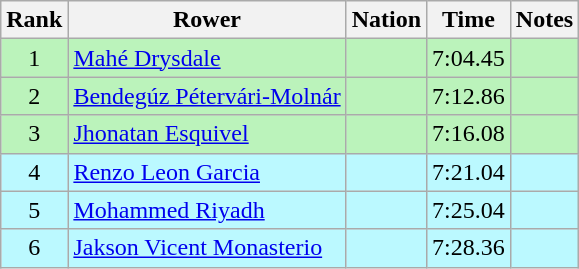<table class="wikitable sortable" style="text-align:center">
<tr>
<th>Rank</th>
<th>Rower</th>
<th>Nation</th>
<th>Time</th>
<th>Notes</th>
</tr>
<tr bgcolor=bbf3bb>
<td>1</td>
<td align=left><a href='#'>Mahé Drysdale</a></td>
<td align=left></td>
<td>7:04.45</td>
<td></td>
</tr>
<tr bgcolor=bbf3bb>
<td>2</td>
<td align=left><a href='#'>Bendegúz Pétervári-Molnár</a></td>
<td align=left></td>
<td>7:12.86</td>
<td></td>
</tr>
<tr bgcolor=bbf3bb>
<td>3</td>
<td align=left><a href='#'>Jhonatan Esquivel</a></td>
<td align=left></td>
<td>7:16.08</td>
<td></td>
</tr>
<tr bgcolor=bbf9ff>
<td>4</td>
<td align=left><a href='#'>Renzo Leon Garcia</a></td>
<td align=left></td>
<td>7:21.04</td>
<td></td>
</tr>
<tr bgcolor=bbf9ff>
<td>5</td>
<td align=left><a href='#'>Mohammed Riyadh</a></td>
<td align=left></td>
<td>7:25.04</td>
<td></td>
</tr>
<tr bgcolor=bbf9ff>
<td>6</td>
<td align=left><a href='#'>Jakson Vicent Monasterio</a></td>
<td align=left></td>
<td>7:28.36</td>
<td></td>
</tr>
</table>
